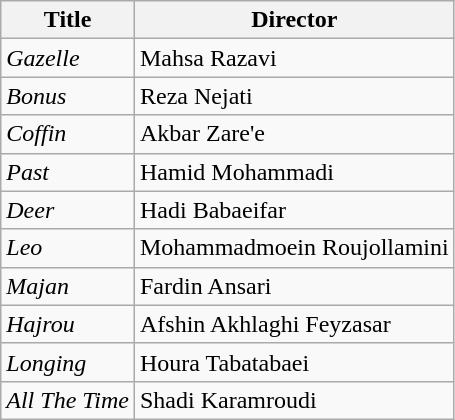<table class="wikitable sortable">
<tr>
<th>Title</th>
<th>Director</th>
</tr>
<tr>
<td><em>Gazelle</em></td>
<td>Mahsa Razavi</td>
</tr>
<tr>
<td><em>Bonus</em></td>
<td>Reza Nejati</td>
</tr>
<tr>
<td><em>Coffin</em></td>
<td>Akbar Zare'e</td>
</tr>
<tr>
<td><em>Past</em></td>
<td>Hamid Mohammadi</td>
</tr>
<tr>
<td><em>Deer</em></td>
<td>Hadi Babaeifar</td>
</tr>
<tr>
<td><em>Leo</em></td>
<td>Mohammadmoein Roujollamini</td>
</tr>
<tr>
<td><em>Majan</em></td>
<td>Fardin Ansari</td>
</tr>
<tr>
<td><em>Hajrou</em></td>
<td>Afshin Akhlaghi Feyzasar</td>
</tr>
<tr>
<td><em>Longing</em></td>
<td>Houra Tabatabaei</td>
</tr>
<tr>
<td><em>All The Time</em></td>
<td>Shadi Karamroudi</td>
</tr>
</table>
